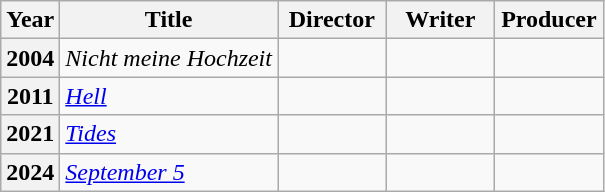<table class="wikitable">
<tr>
<th>Year</th>
<th>Title</th>
<th width="65">Director</th>
<th width="65">Writer</th>
<th width="65">Producer</th>
</tr>
<tr>
<th>2004</th>
<td><em>Nicht meine Hochzeit</em></td>
<td></td>
<td></td>
<td></td>
</tr>
<tr>
<th>2011</th>
<td><em><a href='#'>Hell</a></em></td>
<td></td>
<td></td>
<td></td>
</tr>
<tr>
<th>2021</th>
<td><em><a href='#'>Tides</a></em></td>
<td></td>
<td></td>
<td></td>
</tr>
<tr>
<th>2024</th>
<td><em><a href='#'>September 5</a></em></td>
<td></td>
<td></td>
<td></td>
</tr>
</table>
